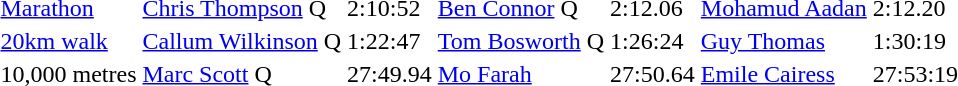<table>
<tr>
<td><a href='#'>Marathon</a></td>
<td><a href='#'>Chris Thompson</a> Q</td>
<td>2:10:52</td>
<td><a href='#'>Ben Connor</a> Q</td>
<td>2:12.06</td>
<td><a href='#'>Mohamud Aadan</a></td>
<td>2:12.20</td>
</tr>
<tr>
<td><a href='#'>20km walk</a></td>
<td><a href='#'>Callum Wilkinson</a> Q</td>
<td>1:22:47</td>
<td><a href='#'>Tom Bosworth</a> Q</td>
<td>1:26:24</td>
<td><a href='#'>Guy Thomas</a></td>
<td>1:30:19</td>
</tr>
<tr>
<td>10,000 metres</td>
<td><a href='#'>Marc Scott</a> Q</td>
<td>27:49.94</td>
<td><a href='#'>Mo Farah</a></td>
<td>27:50.64</td>
<td><a href='#'>Emile Cairess</a></td>
<td>27:53:19 </td>
</tr>
<tr>
</tr>
</table>
